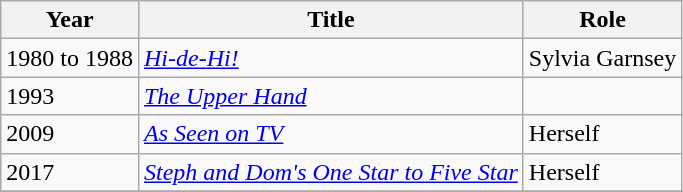<table class= "wikitable">
<tr>
<th>Year</th>
<th>Title</th>
<th>Role</th>
</tr>
<tr>
<td>1980 to 1988</td>
<td><em><a href='#'>Hi-de-Hi!</a></em></td>
<td>Sylvia Garnsey</td>
</tr>
<tr>
<td>1993</td>
<td><em><a href='#'>The Upper Hand</a></em></td>
<td></td>
</tr>
<tr>
<td>2009</td>
<td><em><a href='#'>As Seen on TV</a></em></td>
<td>Herself</td>
</tr>
<tr>
<td>2017</td>
<td><em><a href='#'>Steph and Dom's One Star to Five Star</a></em></td>
<td>Herself</td>
</tr>
<tr>
</tr>
</table>
